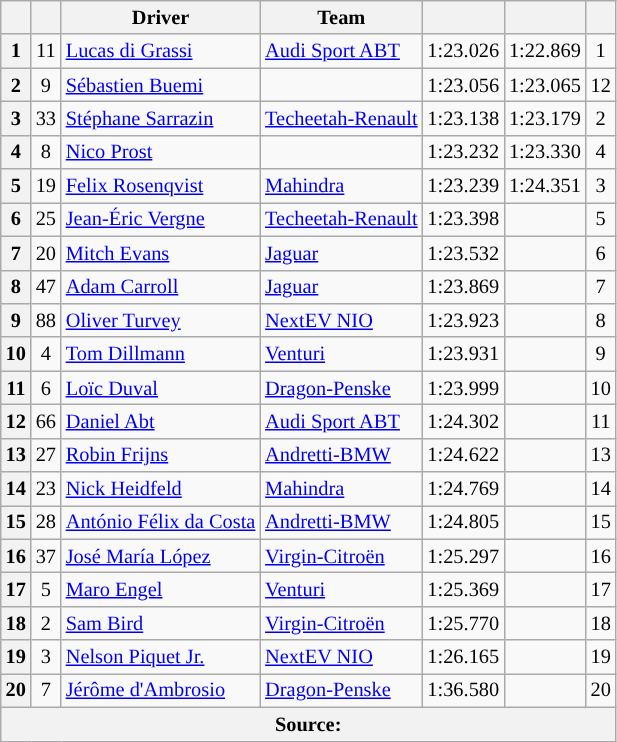<table class="wikitable sortable" style="font-size: 85%">
<tr>
<th scope="col"></th>
<th scope="col"></th>
<th scope="col">Driver</th>
<th scope="col">Team</th>
<th scope="col"></th>
<th scope="col"></th>
<th scope="col"></th>
</tr>
<tr>
<th scope="row">1</th>
<td align="center">11</td>
<td data-sort-value="DIG"> <a href='#'>Lucas di Grassi</a></td>
<td><a href='#'>Audi Sport ABT</a></td>
<td>1:23.026</td>
<td>1:22.869</td>
<td align="center">1</td>
</tr>
<tr>
<th scope="row">2</th>
<td align="center">9</td>
<td data-sort-value="BUE"> <a href='#'>Sébastien Buemi</a></td>
<td><a href='#'></a></td>
<td>1:23.056</td>
<td>1:23.065</td>
<td align="center">12</td>
</tr>
<tr>
<th scope="row">3</th>
<td align="center">33</td>
<td data-sort-value="SAR"> <a href='#'>Stéphane Sarrazin</a></td>
<td><a href='#'>Techeetah-Renault</a></td>
<td>1:23.138</td>
<td>1:23.179</td>
<td align="center">2</td>
</tr>
<tr>
<th scope="row">4</th>
<td align="center">8</td>
<td data-sort-value="PRO"> <a href='#'>Nico Prost</a></td>
<td><a href='#'></a></td>
<td>1:23.232</td>
<td>1:23.330</td>
<td align="center">4</td>
</tr>
<tr>
<th scope="row">5</th>
<td align="center">19</td>
<td data-sort-value="ROS"> <a href='#'>Felix Rosenqvist</a></td>
<td><a href='#'>Mahindra</a></td>
<td>1:23.239</td>
<td>1:24.351</td>
<td align="center">3</td>
</tr>
<tr>
<th scope="row">6</th>
<td align="center">25</td>
<td data-sort-value="VER"> <a href='#'>Jean-Éric Vergne</a></td>
<td><a href='#'>Techeetah-Renault</a></td>
<td>1:23.398</td>
<td></td>
<td align="center">5</td>
</tr>
<tr>
<th scope="row">7</th>
<td align="center">20</td>
<td data-sort-value="EVA"> <a href='#'>Mitch Evans</a></td>
<td><a href='#'>Jaguar</a></td>
<td>1:23.532</td>
<td></td>
<td align="center">6</td>
</tr>
<tr>
<th scope="row">8</th>
<td align="center">47</td>
<td data-sort-value="CAR"> <a href='#'>Adam Carroll</a></td>
<td><a href='#'>Jaguar</a></td>
<td>1:23.869</td>
<td></td>
<td align="center">7</td>
</tr>
<tr>
<th scope="row">9</th>
<td align="center">88</td>
<td data-sort-value="TUR"> <a href='#'>Oliver Turvey</a></td>
<td><a href='#'>NextEV NIO</a></td>
<td>1:23.923</td>
<td></td>
<td align="center">8</td>
</tr>
<tr>
<th scope="row">10</th>
<td align="center">4</td>
<td data-sort-value="DIL"> <a href='#'>Tom Dillmann</a></td>
<td><a href='#'>Venturi</a></td>
<td>1:23.931</td>
<td></td>
<td align="center">9</td>
</tr>
<tr>
<th scope="row">11</th>
<td align="center">6</td>
<td data-sort-value="DUV"> <a href='#'>Loïc Duval</a></td>
<td><a href='#'>Dragon-Penske</a></td>
<td>1:23.999</td>
<td></td>
<td align="center">10</td>
</tr>
<tr>
<th scope="row">12</th>
<td align="center">66</td>
<td data-sort-value="ABT"> <a href='#'>Daniel Abt</a></td>
<td><a href='#'>Audi Sport ABT</a></td>
<td>1:24.302</td>
<td></td>
<td align="center">11</td>
</tr>
<tr>
<th scope="row">13</th>
<td align="center">27</td>
<td data-sort-value="FRI"> <a href='#'>Robin Frijns</a></td>
<td><a href='#'>Andretti-BMW</a></td>
<td>1:24.622</td>
<td></td>
<td align="center">13</td>
</tr>
<tr>
<th scope="row">14</th>
<td align="center">23</td>
<td data-sort-value="HEI"> <a href='#'>Nick Heidfeld</a></td>
<td><a href='#'>Mahindra</a></td>
<td>1:24.769</td>
<td></td>
<td align="center">14</td>
</tr>
<tr>
<th scope="row">15</th>
<td align="center">28</td>
<td data-sort-value="FDC"> <a href='#'>António Félix da Costa</a></td>
<td><a href='#'>Andretti-BMW</a></td>
<td>1:24.805</td>
<td></td>
<td align="center">15</td>
</tr>
<tr>
<th scope="row">16</th>
<td align="center">37</td>
<td data-sort-value="LOP"> <a href='#'>José María López</a></td>
<td><a href='#'>Virgin-Citroën</a></td>
<td>1:25.297</td>
<td></td>
<td align="center">16</td>
</tr>
<tr>
<th scope="row">17</th>
<td align="center">5</td>
<td data-sort-value="ENG"> <a href='#'>Maro Engel</a></td>
<td><a href='#'>Venturi</a></td>
<td>1:25.369</td>
<td></td>
<td align="center">17</td>
</tr>
<tr>
<th scope="row">18</th>
<td align="center">2</td>
<td data-sort-value="BIR"> <a href='#'>Sam Bird</a></td>
<td><a href='#'>Virgin-Citroën</a></td>
<td>1:25.770</td>
<td></td>
<td align="center">18</td>
</tr>
<tr>
<th scope="row">19</th>
<td align="center">3</td>
<td data-sort-value="PIQ"> <a href='#'>Nelson Piquet Jr.</a></td>
<td><a href='#'>NextEV NIO</a></td>
<td>1:26.165</td>
<td></td>
<td align="center">19</td>
</tr>
<tr>
<th scope="row">20</th>
<td align="center">7</td>
<td data-sort-value="DAM"> <a href='#'>Jérôme d'Ambrosio</a></td>
<td><a href='#'>Dragon-Penske</a></td>
<td>1:36.580</td>
<td></td>
<td align="center">20</td>
</tr>
<tr>
<th colspan="7">Source:</th>
</tr>
</table>
